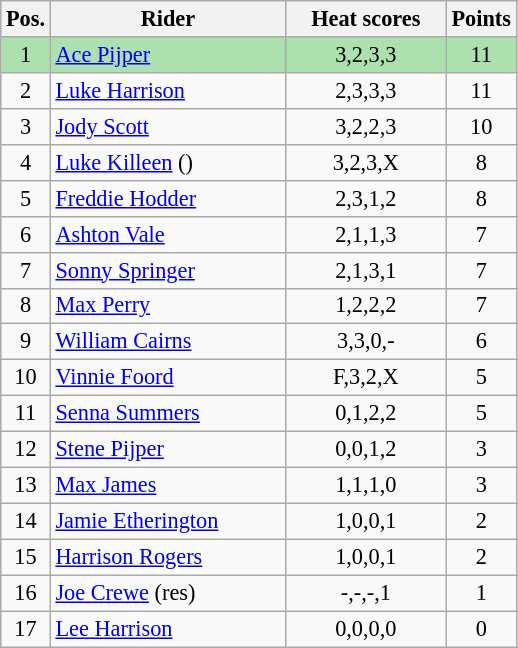<table class=wikitable style="font-size:93%;">
<tr>
<th width=25px>Pos.</th>
<th width=150px>Rider</th>
<th width=100px>Heat scores</th>
<th width=40px>Points</th>
</tr>
<tr align=center  style="background:#ACE1AF;">
<td>1</td>
<td align=left><a href='#'>Ace Pijper</a></td>
<td>3,2,3,3</td>
<td>11</td>
</tr>
<tr align=center>
<td>2</td>
<td align=left><a href='#'>Luke Harrison</a></td>
<td>2,3,3,3</td>
<td>11</td>
</tr>
<tr align=center>
<td>3</td>
<td align=left><a href='#'>Jody Scott</a></td>
<td>3,2,2,3</td>
<td>10</td>
</tr>
<tr align=center>
<td>4</td>
<td align=left><a href='#'>Luke Killeen</a> ()</td>
<td>3,2,3,X</td>
<td>8</td>
</tr>
<tr align=center>
<td>5</td>
<td align=left><a href='#'>Freddie Hodder</a></td>
<td>2,3,1,2</td>
<td>8</td>
</tr>
<tr align=center>
<td>6</td>
<td align=left><a href='#'>Ashton Vale</a></td>
<td>2,1,1,3</td>
<td>7</td>
</tr>
<tr align=center>
<td>7</td>
<td align=left><a href='#'>Sonny Springer</a></td>
<td>2,1,3,1</td>
<td>7</td>
</tr>
<tr align=center>
<td>8</td>
<td align=left><a href='#'>Max Perry</a></td>
<td>1,2,2,2</td>
<td>7</td>
</tr>
<tr align=center>
<td>9</td>
<td align=left><a href='#'>William Cairns</a></td>
<td>3,3,0,-</td>
<td>6</td>
</tr>
<tr align=center>
<td>10</td>
<td align=left><a href='#'>Vinnie Foord</a></td>
<td>F,3,2,X</td>
<td>5</td>
</tr>
<tr align=center>
<td>11</td>
<td align=left><a href='#'>Senna Summers</a></td>
<td>0,1,2,2</td>
<td>5</td>
</tr>
<tr align=center>
<td>12</td>
<td align=left><a href='#'>Stene Pijper</a></td>
<td>0,0,1,2</td>
<td>3</td>
</tr>
<tr align=center>
<td>13</td>
<td align=left><a href='#'>Max James</a></td>
<td>1,1,1,0</td>
<td>3</td>
</tr>
<tr align=center>
<td>14</td>
<td align=left><a href='#'>Jamie Etherington</a></td>
<td>1,0,0,1</td>
<td>2</td>
</tr>
<tr align=center>
<td>15</td>
<td align=left><a href='#'>Harrison Rogers</a></td>
<td>1,0,0,1</td>
<td>2</td>
</tr>
<tr align=center>
<td>16</td>
<td align=left><a href='#'>Joe Crewe</a> (res)</td>
<td>-,-,-,1</td>
<td>1</td>
</tr>
<tr align=center>
<td>17</td>
<td align=left><a href='#'>Lee Harrison</a></td>
<td>0,0,0,0</td>
<td>0</td>
</tr>
</table>
